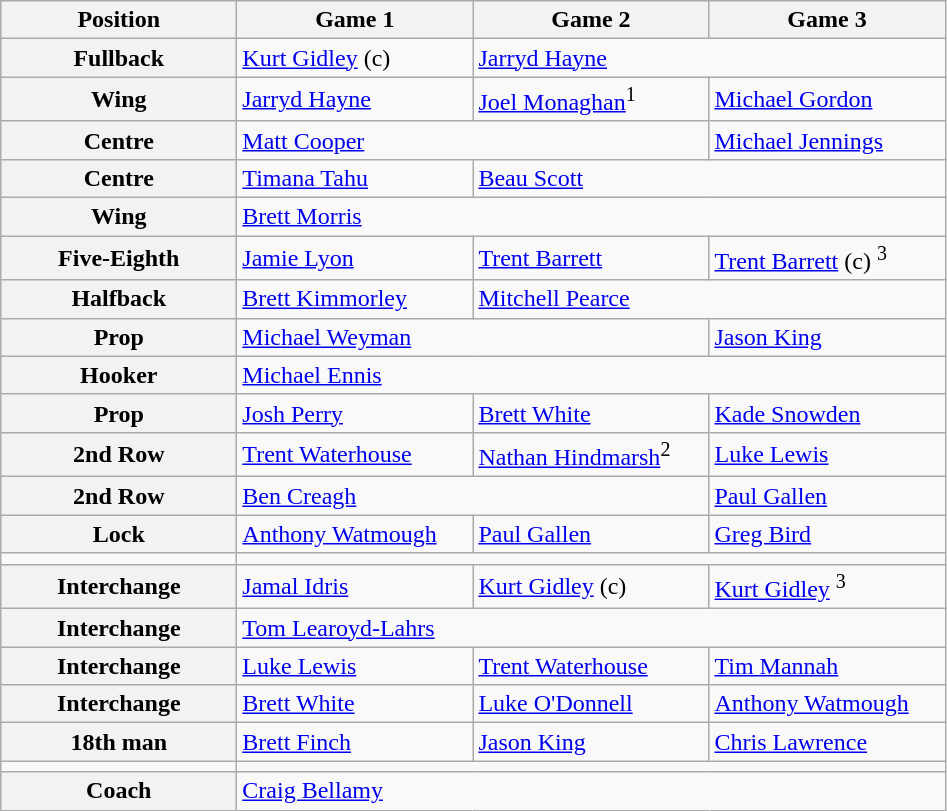<table class="wikitable">
<tr>
<th width="150">Position</th>
<th width="150">Game 1</th>
<th width="150">Game 2</th>
<th width="150">Game 3</th>
</tr>
<tr>
<th>Fullback</th>
<td colspan="1"> <a href='#'>Kurt Gidley</a> (c)</td>
<td colspan="2"> <a href='#'>Jarryd Hayne</a></td>
</tr>
<tr>
<th>Wing</th>
<td colspan="1"> <a href='#'>Jarryd Hayne</a></td>
<td colspan="1"> <a href='#'>Joel Monaghan</a><sup>1</sup></td>
<td colspan="1"> <a href='#'>Michael Gordon</a></td>
</tr>
<tr>
<th>Centre</th>
<td colspan="2"> <a href='#'>Matt Cooper</a></td>
<td colspan="1"> <a href='#'>Michael Jennings</a></td>
</tr>
<tr>
<th>Centre</th>
<td colspan="1"> <a href='#'>Timana Tahu</a></td>
<td colspan="2"> <a href='#'>Beau Scott</a></td>
</tr>
<tr>
<th>Wing</th>
<td colspan="3"> <a href='#'>Brett Morris</a></td>
</tr>
<tr>
<th>Five-Eighth</th>
<td colspan="1"> <a href='#'>Jamie Lyon</a></td>
<td colspan="1"> <a href='#'>Trent Barrett</a></td>
<td colspan="1"> <a href='#'>Trent Barrett</a> (c) <sup>3</sup></td>
</tr>
<tr>
<th>Halfback</th>
<td colspan="1"> <a href='#'>Brett Kimmorley</a></td>
<td colspan="2"> <a href='#'>Mitchell Pearce</a></td>
</tr>
<tr>
<th>Prop</th>
<td colspan="2"> <a href='#'>Michael Weyman</a></td>
<td colspan="1"> <a href='#'>Jason King</a></td>
</tr>
<tr>
<th>Hooker</th>
<td colspan="3"> <a href='#'>Michael Ennis</a></td>
</tr>
<tr>
<th>Prop</th>
<td colspan="1"> <a href='#'>Josh Perry</a></td>
<td colspan="1"> <a href='#'>Brett White</a></td>
<td colspan="1"> <a href='#'>Kade Snowden</a></td>
</tr>
<tr>
<th>2nd Row</th>
<td colspan="1"> <a href='#'>Trent Waterhouse</a></td>
<td colspan="1"> <a href='#'>Nathan Hindmarsh</a><sup>2</sup></td>
<td colspan="1"> <a href='#'>Luke Lewis</a></td>
</tr>
<tr>
<th>2nd Row</th>
<td colspan="2"> <a href='#'>Ben Creagh</a></td>
<td colspan="1"> <a href='#'>Paul Gallen</a></td>
</tr>
<tr>
<th>Lock</th>
<td colspan="1"> <a href='#'>Anthony Watmough</a></td>
<td colspan="1"> <a href='#'>Paul Gallen</a></td>
<td colspan="1"> <a href='#'>Greg Bird</a></td>
</tr>
<tr>
<td></td>
</tr>
<tr>
<th>Interchange</th>
<td colspan="1"> <a href='#'>Jamal Idris</a></td>
<td colspan="1"> <a href='#'>Kurt Gidley</a> (c)</td>
<td colspan="1"> <a href='#'>Kurt Gidley</a> <sup>3</sup></td>
</tr>
<tr>
<th>Interchange</th>
<td colspan="3"> <a href='#'>Tom Learoyd-Lahrs</a></td>
</tr>
<tr>
<th>Interchange</th>
<td colspan="1"> <a href='#'>Luke Lewis</a></td>
<td colspan="1"> <a href='#'>Trent Waterhouse</a></td>
<td colspan="1"> <a href='#'>Tim Mannah</a></td>
</tr>
<tr>
<th>Interchange</th>
<td colspan="1"> <a href='#'>Brett White</a></td>
<td colspan="1"> <a href='#'>Luke O'Donnell</a></td>
<td colspan="1"> <a href='#'>Anthony Watmough</a></td>
</tr>
<tr>
<th>18th man</th>
<td colspan="1">  <a href='#'>Brett Finch</a></td>
<td colspan="1"> <a href='#'>Jason King</a></td>
<td colspan="1"> <a href='#'>Chris Lawrence</a></td>
</tr>
<tr>
<td></td>
</tr>
<tr>
<th>Coach</th>
<td colspan="3"><a href='#'>Craig Bellamy</a></td>
</tr>
</table>
